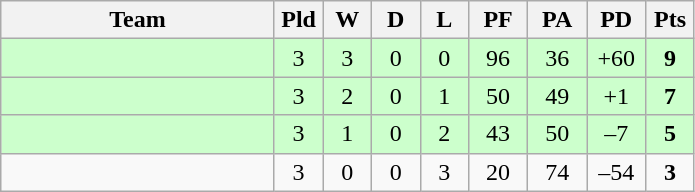<table class="wikitable" style="text-align:center;">
<tr>
<th width=175>Team</th>
<th width=25 abbr="Played">Pld</th>
<th width=25 abbr="Won">W</th>
<th width=25 abbr="Drawn">D</th>
<th width=25 abbr="Lost">L</th>
<th width=32 abbr="Points for">PF</th>
<th width=32 abbr="Points against">PA</th>
<th width=32 abbr="Points difference">PD</th>
<th width=25 abbr="Points">Pts</th>
</tr>
<tr bgcolor=ccffcc>
<td align=left></td>
<td>3</td>
<td>3</td>
<td>0</td>
<td>0</td>
<td>96</td>
<td>36</td>
<td>+60</td>
<td><strong>9</strong></td>
</tr>
<tr bgcolor=ccffcc>
<td align=left></td>
<td>3</td>
<td>2</td>
<td>0</td>
<td>1</td>
<td>50</td>
<td>49</td>
<td>+1</td>
<td><strong>7</strong></td>
</tr>
<tr bgcolor=ccffcc>
<td align=left></td>
<td>3</td>
<td>1</td>
<td>0</td>
<td>2</td>
<td>43</td>
<td>50</td>
<td>–7</td>
<td><strong>5</strong></td>
</tr>
<tr>
<td align=left></td>
<td>3</td>
<td>0</td>
<td>0</td>
<td>3</td>
<td>20</td>
<td>74</td>
<td>–54</td>
<td><strong>3</strong></td>
</tr>
</table>
